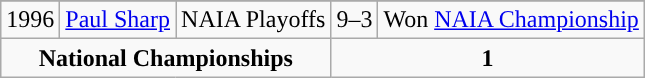<table class="wikitable" style="text-align:center">
<tr>
</tr>
<tr style="text-align:center;">
<td>1996</td>
<td><a href='#'>Paul Sharp</a></td>
<td>NAIA Playoffs</td>
<td>9–3</td>
<td>Won <a href='#'>NAIA Championship</a></td>
</tr>
<tr align="center">
<td colspan=3><strong>National Championships</strong></td>
<td colspan=2><strong>1</strong></td>
</tr>
</table>
